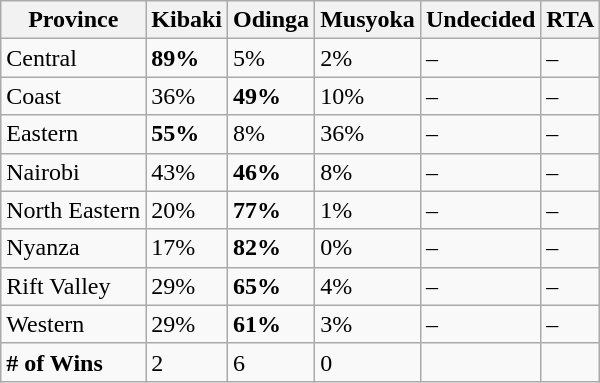<table class="wikitable sortable">
<tr>
<th>Province</th>
<th>Kibaki</th>
<th>Odinga</th>
<th>Musyoka</th>
<th>Undecided</th>
<th>RTA</th>
</tr>
<tr>
<td>Central</td>
<td><strong>89%</strong></td>
<td>5%</td>
<td>2%</td>
<td>–</td>
<td>–</td>
</tr>
<tr>
<td>Coast</td>
<td>36%</td>
<td><strong>49%</strong></td>
<td>10%</td>
<td>–</td>
<td>–</td>
</tr>
<tr>
<td>Eastern</td>
<td><strong>55%</strong></td>
<td>8%</td>
<td>36%</td>
<td>–</td>
<td>–</td>
</tr>
<tr>
<td>Nairobi</td>
<td>43%</td>
<td><strong>46%</strong></td>
<td>8%</td>
<td>–</td>
<td>–</td>
</tr>
<tr>
<td>North Eastern</td>
<td>20%</td>
<td><strong>77%</strong></td>
<td>1%</td>
<td>–</td>
<td>–</td>
</tr>
<tr>
<td>Nyanza</td>
<td>17%</td>
<td><strong>82%</strong></td>
<td>0%</td>
<td>–</td>
<td>–</td>
</tr>
<tr>
<td>Rift Valley</td>
<td>29%</td>
<td><strong>65%</strong></td>
<td>4%</td>
<td>–</td>
<td>–</td>
</tr>
<tr>
<td>Western</td>
<td>29%</td>
<td><strong>61%</strong></td>
<td>3%</td>
<td>–</td>
<td>–</td>
</tr>
<tr>
<td><strong># of Wins</strong></td>
<td>2</td>
<td>6</td>
<td>0</td>
<td></td>
<td></td>
</tr>
</table>
